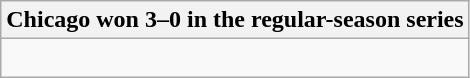<table class="wikitable collapsible collapsed">
<tr>
<th>Chicago won 3–0 in the regular-season series</th>
</tr>
<tr>
<td><br>

</td>
</tr>
</table>
